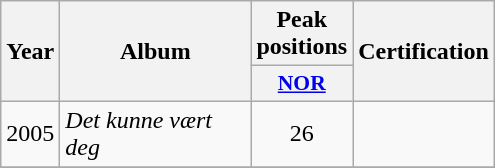<table class="wikitable">
<tr>
<th align="center" rowspan="2" width="10">Year</th>
<th align="center" rowspan="2" width="120">Album</th>
<th align="center" colspan="1" width="20">Peak positions</th>
<th align="center" rowspan="2" width="70">Certification</th>
</tr>
<tr>
<th scope="col" style="width:3em;font-size:90%;"><a href='#'>NOR</a><br></th>
</tr>
<tr>
<td style="text-align:center;">2005</td>
<td><em>Det kunne vært deg</em></td>
<td style="text-align:center;">26</td>
<td style="text-align:center;"></td>
</tr>
<tr>
</tr>
</table>
